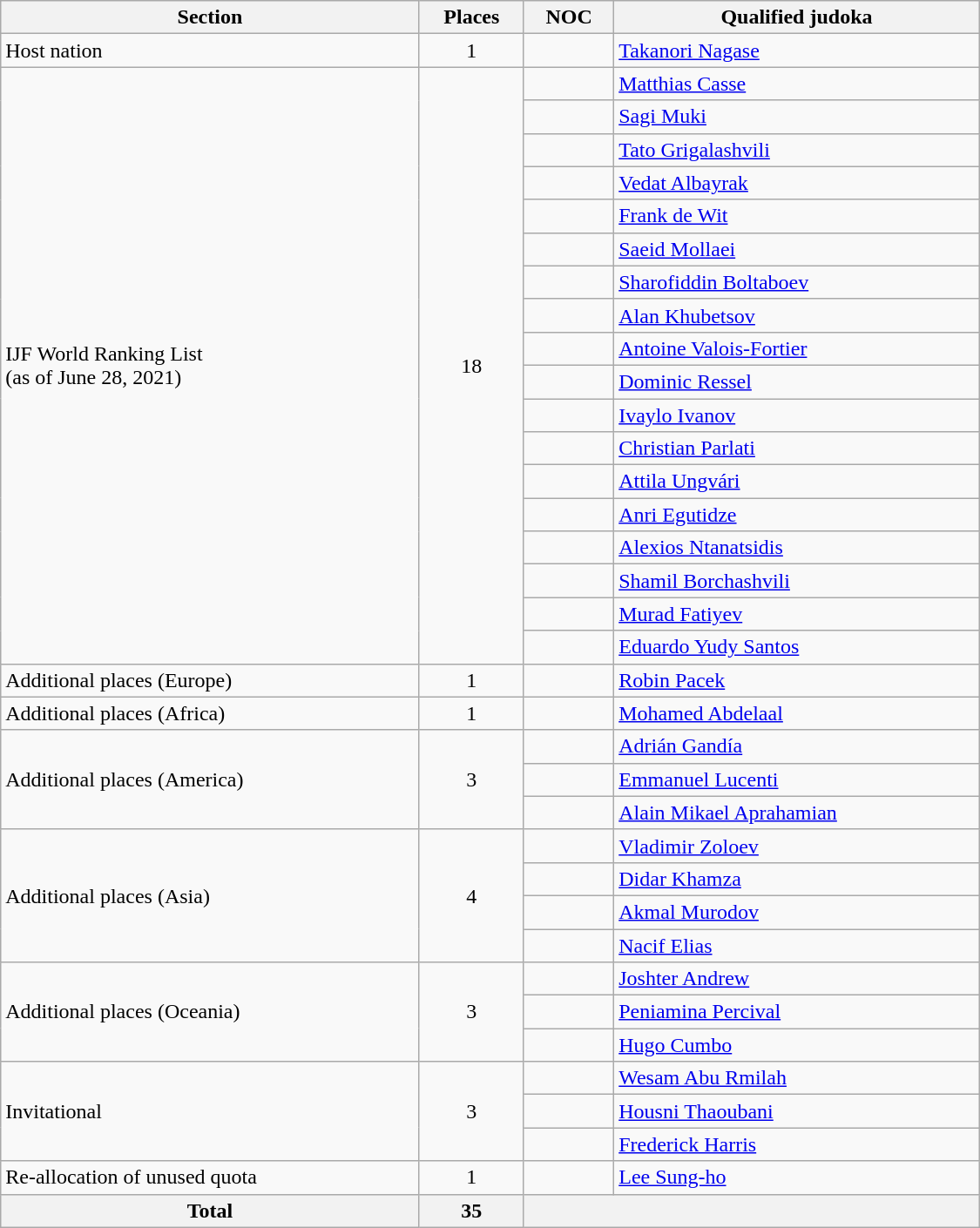<table class="wikitable"  width=750>
<tr>
<th>Section</th>
<th>Places</th>
<th>NOC</th>
<th>Qualified judoka</th>
</tr>
<tr>
<td>Host nation</td>
<td align=center>1</td>
<td></td>
<td><a href='#'>Takanori Nagase</a></td>
</tr>
<tr>
<td rowspan=18>IJF World Ranking List<br>(as of June 28, 2021)</td>
<td rowspan=18 align=center>18</td>
<td></td>
<td><a href='#'>Matthias Casse</a></td>
</tr>
<tr>
<td></td>
<td><a href='#'>Sagi Muki</a></td>
</tr>
<tr>
<td></td>
<td><a href='#'>Tato Grigalashvili</a></td>
</tr>
<tr>
<td></td>
<td><a href='#'>Vedat Albayrak</a></td>
</tr>
<tr>
<td></td>
<td><a href='#'>Frank de Wit</a></td>
</tr>
<tr>
<td></td>
<td><a href='#'>Saeid Mollaei</a></td>
</tr>
<tr>
<td></td>
<td><a href='#'>Sharofiddin Boltaboev</a></td>
</tr>
<tr>
<td></td>
<td><a href='#'>Alan Khubetsov</a></td>
</tr>
<tr>
<td></td>
<td><a href='#'>Antoine Valois-Fortier</a></td>
</tr>
<tr>
<td></td>
<td><a href='#'>Dominic Ressel</a></td>
</tr>
<tr>
<td></td>
<td><a href='#'>Ivaylo Ivanov</a></td>
</tr>
<tr>
<td></td>
<td><a href='#'>Christian Parlati</a></td>
</tr>
<tr>
<td></td>
<td><a href='#'>Attila Ungvári</a></td>
</tr>
<tr>
<td></td>
<td><a href='#'>Anri Egutidze</a></td>
</tr>
<tr>
<td></td>
<td><a href='#'>Alexios Ntanatsidis</a></td>
</tr>
<tr>
<td></td>
<td><a href='#'>Shamil Borchashvili</a></td>
</tr>
<tr>
<td></td>
<td><a href='#'>Murad Fatiyev</a></td>
</tr>
<tr>
<td></td>
<td><a href='#'>Eduardo Yudy Santos</a></td>
</tr>
<tr>
<td>Additional places (Europe)</td>
<td align=center>1</td>
<td></td>
<td><a href='#'>Robin Pacek</a></td>
</tr>
<tr>
<td rowspan=1>Additional places (Africa)</td>
<td rowspan=1 align=center>1</td>
<td></td>
<td><a href='#'>Mohamed Abdelaal</a></td>
</tr>
<tr>
<td rowspan=3>Additional places (America)</td>
<td rowspan=3 align=center>3</td>
<td></td>
<td><a href='#'>Adrián Gandía</a></td>
</tr>
<tr>
<td></td>
<td><a href='#'>Emmanuel Lucenti</a></td>
</tr>
<tr>
<td></td>
<td><a href='#'>Alain Mikael Aprahamian</a></td>
</tr>
<tr>
<td rowspan=4>Additional places (Asia)</td>
<td rowspan=4 align=center>4</td>
<td></td>
<td><a href='#'>Vladimir Zoloev</a></td>
</tr>
<tr>
<td></td>
<td><a href='#'>Didar Khamza</a></td>
</tr>
<tr>
<td></td>
<td><a href='#'>Akmal Murodov</a></td>
</tr>
<tr>
<td></td>
<td><a href='#'>Nacif Elias</a></td>
</tr>
<tr>
<td rowspan=3>Additional places (Oceania)</td>
<td rowspan=3 align=center>3</td>
<td></td>
<td><a href='#'>Joshter Andrew</a></td>
</tr>
<tr>
<td></td>
<td><a href='#'>Peniamina Percival</a></td>
</tr>
<tr>
<td></td>
<td><a href='#'>Hugo Cumbo</a></td>
</tr>
<tr>
<td rowspan=3>Invitational</td>
<td rowspan=3 align=center>3</td>
<td></td>
<td><a href='#'>Wesam  Abu Rmilah</a></td>
</tr>
<tr>
<td></td>
<td><a href='#'>Housni Thaoubani</a></td>
</tr>
<tr>
<td></td>
<td><a href='#'>Frederick Harris</a></td>
</tr>
<tr>
<td>Re-allocation of unused quota</td>
<td align=center>1</td>
<td></td>
<td><a href='#'>Lee Sung-ho</a></td>
</tr>
<tr>
<th>Total</th>
<th>35</th>
<th colspan=2></th>
</tr>
</table>
